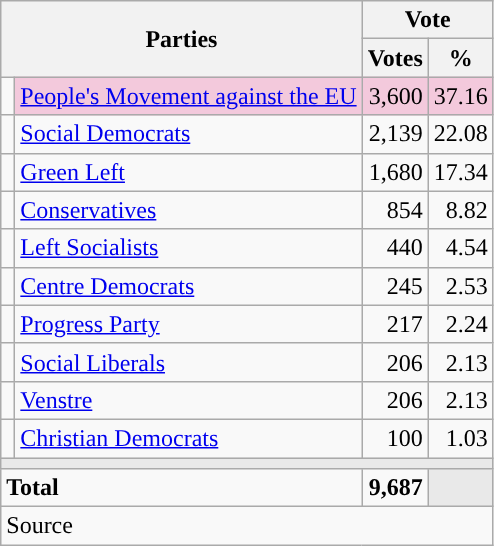<table class="wikitable" style="text-align:right;">
<tr>
<th style="text-align:centre;" rowspan="2" colspan="2" width="225">Parties</th>
<th colspan="3">Vote</th>
</tr>
<tr>
<th width="15">Votes</th>
<th width="15">%</th>
</tr>
<tr>
<td width="2" style="color:inherit;background:"></td>
<td bgcolor=#f3c9dc   align="left"><a href='#'>People's Movement against the EU</a></td>
<td bgcolor=#f3c9dc>3,600</td>
<td bgcolor=#f3c9dc>37.16</td>
</tr>
<tr>
<td width="2" style="color:inherit;background:"></td>
<td align="left"><a href='#'>Social Democrats</a></td>
<td>2,139</td>
<td>22.08</td>
</tr>
<tr>
<td width="2" style="color:inherit;background:"></td>
<td align="left"><a href='#'>Green Left</a></td>
<td>1,680</td>
<td>17.34</td>
</tr>
<tr>
<td width="2" style="color:inherit;background:"></td>
<td align="left"><a href='#'>Conservatives</a></td>
<td>854</td>
<td>8.82</td>
</tr>
<tr>
<td width="2" style="color:inherit;background:"></td>
<td align="left"><a href='#'>Left Socialists</a></td>
<td>440</td>
<td>4.54</td>
</tr>
<tr>
<td width="2" style="color:inherit;background:"></td>
<td align="left"><a href='#'>Centre Democrats</a></td>
<td>245</td>
<td>2.53</td>
</tr>
<tr>
<td width="2" style="color:inherit;background:"></td>
<td align="left"><a href='#'>Progress Party</a></td>
<td>217</td>
<td>2.24</td>
</tr>
<tr>
<td width="2" style="color:inherit;background:"></td>
<td align="left"><a href='#'>Social Liberals</a></td>
<td>206</td>
<td>2.13</td>
</tr>
<tr>
<td width="2" style="color:inherit;background:"></td>
<td align="left"><a href='#'>Venstre</a></td>
<td>206</td>
<td>2.13</td>
</tr>
<tr>
<td width="2" style="color:inherit;background:"></td>
<td align="left"><a href='#'>Christian Democrats</a></td>
<td>100</td>
<td>1.03</td>
</tr>
<tr>
<td colspan="7" bgcolor="#E9E9E9"></td>
</tr>
<tr>
<td align="left" colspan="2"><strong>Total</strong></td>
<td><strong>9,687</strong></td>
<td bgcolor="#E9E9E9" colspan="2"></td>
</tr>
<tr>
<td align="left" colspan="6">Source</td>
</tr>
</table>
